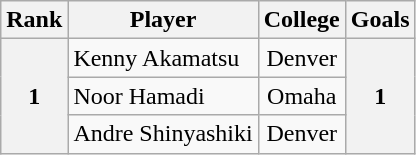<table class="wikitable" style="text-align:center">
<tr>
<th>Rank</th>
<th>Player</th>
<th>College</th>
<th>Goals</th>
</tr>
<tr>
<th rowspan="3">1</th>
<td align="left"> Kenny Akamatsu</td>
<td>Denver</td>
<th rowspan="3">1</th>
</tr>
<tr>
<td align="left"> Noor Hamadi</td>
<td>Omaha</td>
</tr>
<tr>
<td align="left"> Andre Shinyashiki</td>
<td>Denver</td>
</tr>
</table>
